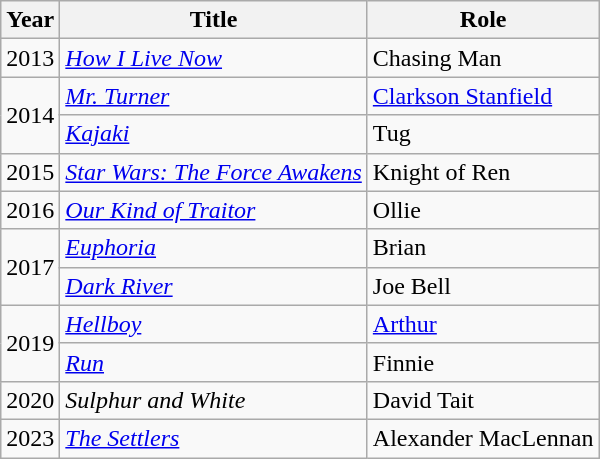<table class="wikitable sortable">
<tr>
<th>Year</th>
<th>Title</th>
<th>Role</th>
</tr>
<tr>
<td>2013</td>
<td><em><a href='#'>How I Live Now</a></em></td>
<td>Chasing Man</td>
</tr>
<tr>
<td rowspan="2">2014</td>
<td><em><a href='#'>Mr. Turner</a></em></td>
<td><a href='#'>Clarkson Stanfield</a></td>
</tr>
<tr>
<td><em><a href='#'>Kajaki</a></em></td>
<td>Tug</td>
</tr>
<tr>
<td>2015</td>
<td><em><a href='#'>Star Wars: The Force Awakens</a></em></td>
<td>Knight of Ren</td>
</tr>
<tr>
<td>2016</td>
<td><em><a href='#'>Our Kind of Traitor</a></em></td>
<td>Ollie</td>
</tr>
<tr>
<td rowspan="2">2017</td>
<td><em><a href='#'>Euphoria</a></em></td>
<td>Brian</td>
</tr>
<tr>
<td><em><a href='#'>Dark River</a></em></td>
<td>Joe Bell</td>
</tr>
<tr>
<td rowspan="2">2019</td>
<td><em><a href='#'>Hellboy</a></em></td>
<td><a href='#'>Arthur</a></td>
</tr>
<tr>
<td><em><a href='#'>Run</a></em></td>
<td>Finnie</td>
</tr>
<tr>
<td>2020</td>
<td><em>Sulphur and White</em></td>
<td>David Tait</td>
</tr>
<tr>
<td>2023</td>
<td><em><a href='#'>The Settlers</a></em></td>
<td>Alexander MacLennan</td>
</tr>
</table>
